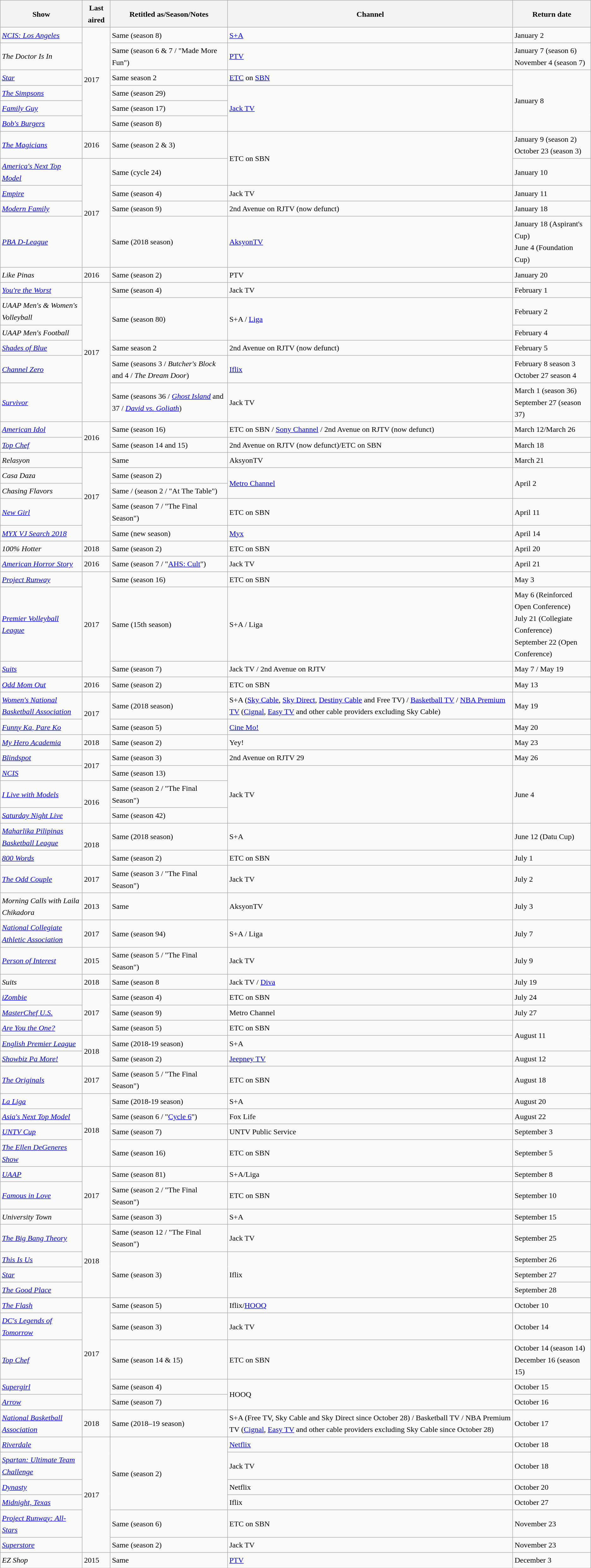<table class="wikitable" style="text-align:left; line-height:25px; width:auto;">
<tr>
<th>Show</th>
<th>Last aired</th>
<th>Retitled as/Season/Notes</th>
<th>Channel</th>
<th>Return date</th>
</tr>
<tr>
<td><em><a href='#'>NCIS: Los Angeles</a></em></td>
<td rowspan="6">2017</td>
<td>Same (season 8)</td>
<td><a href='#'>S+A</a></td>
<td>January 2</td>
</tr>
<tr>
<td><em>The Doctor Is In</em></td>
<td>Same (season 6 & 7 / "Made More Fun")</td>
<td><a href='#'>PTV</a></td>
<td>January 7 (season 6)<br> November 4 (season 7)</td>
</tr>
<tr>
<td><em><a href='#'>Star</a></em></td>
<td>Same season 2</td>
<td><a href='#'>ETC</a> on <a href='#'>SBN</a></td>
<td rowspan="4">January 8</td>
</tr>
<tr>
<td><em><a href='#'>The Simpsons</a></em></td>
<td>Same (season 29)</td>
<td rowspan="3"><a href='#'>Jack TV</a></td>
</tr>
<tr>
<td><em><a href='#'>Family Guy</a></em></td>
<td>Same (season 17)</td>
</tr>
<tr>
<td><em><a href='#'>Bob's Burgers</a></em></td>
<td>Same (season 8)</td>
</tr>
<tr>
<td><em><a href='#'>The Magicians</a></em></td>
<td>2016</td>
<td>Same (season 2 & 3)</td>
<td rowspan="2">ETC on SBN</td>
<td>January 9 (season 2) <br> October 23 (season 3)</td>
</tr>
<tr>
<td><em><a href='#'>America's Next Top Model</a></em></td>
<td rowspan="4">2017</td>
<td>Same (cycle 24)</td>
<td>January 10</td>
</tr>
<tr>
<td><em><a href='#'>Empire</a></em></td>
<td>Same (season 4)</td>
<td>Jack TV</td>
<td>January 11</td>
</tr>
<tr>
<td><em><a href='#'>Modern Family</a></em></td>
<td>Same (season 9)</td>
<td>2nd Avenue on RJTV (now defunct)</td>
<td>January 18</td>
</tr>
<tr>
<td><em><a href='#'>PBA D-League</a></em></td>
<td>Same (2018 season)</td>
<td><a href='#'>AksyonTV</a></td>
<td>January 18 (Aspirant's Cup) <br> June 4 (Foundation Cup)</td>
</tr>
<tr>
<td><em>Like Pinas</em></td>
<td>2016</td>
<td>Same (season 2)</td>
<td>PTV</td>
<td>January 20</td>
</tr>
<tr>
<td><em><a href='#'>You're the Worst</a></em></td>
<td rowspan="6">2017</td>
<td>Same (season 4)</td>
<td>Jack TV</td>
<td>February 1</td>
</tr>
<tr>
<td><em>UAAP Men's & Women's Volleyball</em></td>
<td rowspan="2">Same (season 80)</td>
<td rowspan="2">S+A / <a href='#'>Liga</a></td>
<td>February 2</td>
</tr>
<tr>
<td><em>UAAP Men's Football</em></td>
<td>February 4</td>
</tr>
<tr>
<td><em><a href='#'>Shades of Blue</a></em></td>
<td>Same season 2</td>
<td>2nd Avenue on RJTV (now defunct)</td>
<td>February 5</td>
</tr>
<tr>
<td><em><a href='#'>Channel Zero</a></em></td>
<td>Same (seasons 3 / <em>Butcher's Block</em> and 4 / <em>The Dream Door</em>)</td>
<td><a href='#'>Iflix</a></td>
<td>February 8 season 3 <br> October 27 season 4</td>
</tr>
<tr>
<td><em><a href='#'>Survivor</a></em></td>
<td>Same (seasons 36 / <em><a href='#'>Ghost Island</a></em> and 37 / <em><a href='#'>David vs. Goliath</a></em>)</td>
<td>Jack TV</td>
<td>March 1 (season 36) <br> September 27 (season 37)</td>
</tr>
<tr>
<td><em><a href='#'>American Idol</a></em></td>
<td rowspan="2">2016</td>
<td>Same (season 16)</td>
<td>ETC on SBN / <a href='#'>Sony Channel</a> / 2nd Avenue on RJTV (now defunct)</td>
<td>March 12/March 26</td>
</tr>
<tr>
<td><em><a href='#'>Top Chef</a></em></td>
<td>Same (season 14 and 15)</td>
<td>2nd Avenue on RJTV (now defunct)/ETC on SBN</td>
<td>March 18</td>
</tr>
<tr>
<td><em>Relasyon</em></td>
<td rowspan="5">2017</td>
<td>Same</td>
<td>AksyonTV</td>
<td>March 21</td>
</tr>
<tr>
<td><em>Casa Daza</em></td>
<td>Same (season 2)</td>
<td rowspan="2"><a href='#'>Metro Channel</a></td>
<td rowspan="2">April 2</td>
</tr>
<tr>
<td><em>Chasing Flavors</em></td>
<td>Same / (season 2 / "At The Table")</td>
</tr>
<tr>
<td><em><a href='#'>New Girl</a></em></td>
<td>Same (season 7 / "The Final Season")</td>
<td>ETC on SBN</td>
<td>April 11</td>
</tr>
<tr>
<td><em><a href='#'>MYX VJ Search 2018</a></em></td>
<td>Same (new season)</td>
<td><a href='#'>Myx</a></td>
<td>April 14</td>
</tr>
<tr>
<td><em>100% Hotter</em></td>
<td>2018</td>
<td>Same (season 2)</td>
<td>ETC on SBN</td>
<td>April 20</td>
</tr>
<tr>
<td><em><a href='#'>American Horror Story</a></em></td>
<td>2016</td>
<td>Same (season 7 / "<a href='#'>AHS: Cult</a>")</td>
<td>Jack TV</td>
<td>April 21</td>
</tr>
<tr>
<td><em><a href='#'>Project Runway</a></em></td>
<td rowspan="3">2017</td>
<td>Same (season 16)</td>
<td>ETC on SBN</td>
<td>May 3</td>
</tr>
<tr>
<td><em><a href='#'>Premier Volleyball League</a></em></td>
<td>Same (15th season)</td>
<td>S+A / Liga</td>
<td>May 6 (Reinforced Open Conference) <br> July 21 (Collegiate Conference) <br> September 22 (Open Conference)</td>
</tr>
<tr>
<td><em><a href='#'>Suits</a></em></td>
<td>Same (season 7)</td>
<td>Jack TV / 2nd Avenue on RJTV</td>
<td>May 7 / May 19</td>
</tr>
<tr>
<td><em><a href='#'>Odd Mom Out</a></em></td>
<td>2016</td>
<td>Same (season 2)</td>
<td>ETC on SBN</td>
<td>May 13</td>
</tr>
<tr>
<td><em><a href='#'>Women's National Basketball Association</a></em></td>
<td rowspan="2">2017</td>
<td>Same (2018 season)</td>
<td>S+A (<a href='#'>Sky Cable</a>, <a href='#'>Sky Direct</a>, <a href='#'>Destiny Cable</a> and Free TV) / <a href='#'>Basketball TV</a> / <a href='#'>NBA Premium TV</a> (<a href='#'>Cignal</a>, <a href='#'>Easy TV</a> and other cable providers excluding Sky Cable)</td>
<td>May 19</td>
</tr>
<tr>
<td><em><a href='#'>Funny Ka, Pare Ko</a></em></td>
<td>Same (season 5)</td>
<td><a href='#'>Cine Mo!</a></td>
<td>May 20</td>
</tr>
<tr>
<td><em><a href='#'>My Hero Academia</a></em></td>
<td>2018</td>
<td>Same (season 2)</td>
<td>Yey!</td>
<td>May 23</td>
</tr>
<tr>
<td><em><a href='#'>Blindspot</a></em></td>
<td rowspan="2">2017</td>
<td>Same (season 3)</td>
<td>2nd Avenue on RJTV 29</td>
<td>May 26</td>
</tr>
<tr>
<td><em><a href='#'>NCIS</a></em></td>
<td>Same (season 13)</td>
<td rowspan="3">Jack TV</td>
<td rowspan="3">June 4</td>
</tr>
<tr>
<td><em><a href='#'>I Live with Models</a></em></td>
<td rowspan="2">2016</td>
<td>Same (season 2 / "The Final Season")</td>
</tr>
<tr>
<td><em><a href='#'>Saturday Night Live</a></em></td>
<td>Same (season 42)</td>
</tr>
<tr>
<td><em><a href='#'>Maharlika Pilipinas Basketball League</a></em></td>
<td rowspan="2">2018</td>
<td>Same (2018 season)</td>
<td>S+A</td>
<td>June 12 (Datu Cup)</td>
</tr>
<tr>
<td><em><a href='#'>800 Words</a></em></td>
<td>Same (season 2)</td>
<td>ETC on SBN</td>
<td>July 1</td>
</tr>
<tr>
<td><em><a href='#'>The Odd Couple</a></em></td>
<td>2017</td>
<td>Same (season 3 / "The Final Season")</td>
<td>Jack TV</td>
<td>July 2</td>
</tr>
<tr>
<td><em>Morning Calls with Laila Chikadora</em></td>
<td>2013</td>
<td>Same</td>
<td>AksyonTV</td>
<td>July 3</td>
</tr>
<tr>
<td><em><a href='#'>National Collegiate Athletic Association</a></em></td>
<td>2017</td>
<td>Same (season 94)</td>
<td>S+A / Liga</td>
<td>July 7</td>
</tr>
<tr>
<td><em><a href='#'>Person of Interest</a></em></td>
<td>2015</td>
<td>Same (season 5 / "The Final Season")</td>
<td>Jack TV</td>
<td>July 9</td>
</tr>
<tr>
<td><em>Suits</em></td>
<td>2018</td>
<td>Same (season 8</td>
<td>Jack TV / <a href='#'>Diva</a></td>
<td>July 19</td>
</tr>
<tr>
<td><em><a href='#'>iZombie</a></em></td>
<td rowspan="3">2017</td>
<td>Same (season 4)</td>
<td>ETC on SBN</td>
<td>July 24</td>
</tr>
<tr>
<td><em><a href='#'>MasterChef U.S.</a></em></td>
<td>Same (season 9)</td>
<td>Metro Channel</td>
<td>July 27</td>
</tr>
<tr>
<td><em><a href='#'>Are You the One?</a></em></td>
<td>Same (season 5)</td>
<td>ETC on SBN</td>
<td rowspan="2">August 11</td>
</tr>
<tr>
<td><em><a href='#'>English Premier League</a></em></td>
<td rowspan="2">2018</td>
<td>Same (2018-19 season)</td>
<td>S+A</td>
</tr>
<tr>
<td><em><a href='#'>Showbiz Pa More!</a></em></td>
<td>Same (season 2)</td>
<td><a href='#'>Jeepney TV</a></td>
<td>August 12</td>
</tr>
<tr>
<td><em><a href='#'>The Originals</a></em></td>
<td>2017</td>
<td>Same (season 5 / "The Final Season")</td>
<td>ETC on SBN</td>
<td>August 18</td>
</tr>
<tr>
<td><em><a href='#'>La Liga</a></em></td>
<td rowspan="4">2018</td>
<td>Same (2018-19 season)</td>
<td>S+A</td>
<td>August 20</td>
</tr>
<tr>
<td><em><a href='#'>Asia's Next Top Model</a></em></td>
<td>Same (season 6 / "<a href='#'>Cycle 6</a>")</td>
<td>Fox Life</td>
<td>August 22</td>
</tr>
<tr>
<td><em><a href='#'>UNTV Cup</a></em></td>
<td>Same (season 7)</td>
<td>UNTV Public Service</td>
<td>September 3</td>
</tr>
<tr>
<td><em><a href='#'>The Ellen DeGeneres Show</a></em></td>
<td>Same (season 16)</td>
<td>ETC on SBN</td>
<td>September 5</td>
</tr>
<tr>
<td><em><a href='#'>UAAP</a></em></td>
<td rowspan="3">2017</td>
<td>Same (season 81)</td>
<td>S+A/Liga</td>
<td>September 8</td>
</tr>
<tr>
<td><em><a href='#'>Famous in Love</a></em></td>
<td>Same (season 2 / "The Final Season")</td>
<td>ETC on SBN</td>
<td>September 10</td>
</tr>
<tr>
<td><em>University Town</em></td>
<td>Same (season 3)</td>
<td>S+A</td>
<td>September 15</td>
</tr>
<tr>
<td><em><a href='#'>The Big Bang Theory</a></em></td>
<td rowspan="4">2018</td>
<td>Same (season 12 / "The Final Season")</td>
<td>Jack TV</td>
<td>September 25</td>
</tr>
<tr>
<td><em><a href='#'>This Is Us</a></em></td>
<td rowspan="3">Same (season 3)</td>
<td rowspan="3">Iflix</td>
<td>September 26</td>
</tr>
<tr>
<td><em><a href='#'>Star</a></em></td>
<td>September 27</td>
</tr>
<tr>
<td><em><a href='#'>The Good Place</a></em></td>
<td>September 28</td>
</tr>
<tr>
<td><em><a href='#'>The Flash</a></em></td>
<td rowspan="5">2017</td>
<td>Same (season 5)</td>
<td>Iflix/<a href='#'>HOOQ</a></td>
<td>October 10</td>
</tr>
<tr>
<td><em><a href='#'>DC's Legends of Tomorrow</a></em></td>
<td>Same (season 3)</td>
<td>Jack TV</td>
<td>October 14</td>
</tr>
<tr>
<td><em><a href='#'>Top Chef</a></em></td>
<td>Same (season 14 & 15)</td>
<td>ETC on SBN</td>
<td>October 14 (season 14) <br> December 16 (season 15)</td>
</tr>
<tr>
<td><em><a href='#'>Supergirl</a></em></td>
<td>Same (season 4)</td>
<td rowspan="2">HOOQ</td>
<td>October 15</td>
</tr>
<tr>
<td><em><a href='#'>Arrow</a></em></td>
<td>Same (season 7)</td>
<td>October 16</td>
</tr>
<tr>
<td><em><a href='#'>National Basketball Association</a></em></td>
<td>2018</td>
<td>Same (2018–19 season)</td>
<td>S+A (Free TV, Sky Cable and Sky Direct since October 28) / Basketball TV / NBA Premium TV (<a href='#'>Cignal</a>, <a href='#'>Easy TV</a> and other cable providers excluding Sky Cable since October 28)</td>
<td>October 17</td>
</tr>
<tr>
<td><em><a href='#'>Riverdale</a></em></td>
<td rowspan="6">2017</td>
<td rowspan="4">Same (season 2)</td>
<td><a href='#'>Netflix</a></td>
<td>October 18</td>
</tr>
<tr>
<td><em><a href='#'>Spartan: Ultimate Team Challenge</a></em></td>
<td>Jack TV</td>
<td>October 18</td>
</tr>
<tr>
<td><em><a href='#'>Dynasty</a></em></td>
<td>Netflix</td>
<td>October 20</td>
</tr>
<tr>
<td><em><a href='#'>Midnight, Texas</a></em></td>
<td>Iflix</td>
<td>October 27</td>
</tr>
<tr>
<td><em><a href='#'>Project Runway: All-Stars</a></em></td>
<td>Same (season 6)</td>
<td>ETC on SBN</td>
<td>November 23</td>
</tr>
<tr>
<td><em><a href='#'>Superstore</a></em></td>
<td>Same (season 2)</td>
<td>Jack TV</td>
<td>November 23</td>
</tr>
<tr>
<td><em>EZ Shop</em></td>
<td>2015</td>
<td>Same</td>
<td><a href='#'>PTV</a></td>
<td>December 3</td>
</tr>
</table>
